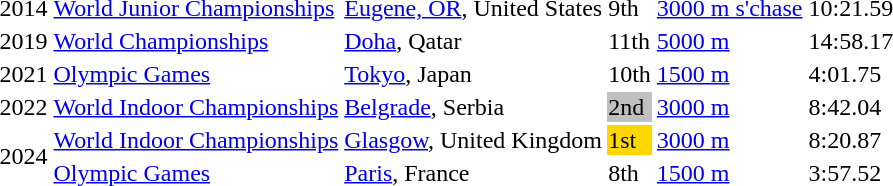<table>
<tr>
<td>2014</td>
<td><a href='#'>World Junior Championships</a></td>
<td><a href='#'>Eugene, OR</a>, United States</td>
<td>9th</td>
<td><a href='#'>3000 m s'chase</a></td>
<td>10:21.59</td>
</tr>
<tr>
<td rowspan=1>2019</td>
<td><a href='#'>World Championships</a></td>
<td><a href='#'>Doha</a>, Qatar</td>
<td>11th</td>
<td><a href='#'>5000 m</a></td>
<td>14:58.17</td>
</tr>
<tr>
<td rowspan=1>2021</td>
<td><a href='#'>Olympic Games</a></td>
<td><a href='#'>Tokyo</a>, Japan</td>
<td>10th</td>
<td><a href='#'>1500 m</a></td>
<td>4:01.75</td>
</tr>
<tr>
<td>2022</td>
<td><a href='#'>World Indoor Championships</a></td>
<td><a href='#'>Belgrade</a>, Serbia</td>
<td bgcolor=silver>2nd</td>
<td><a href='#'>3000 m</a></td>
<td>8:42.04</td>
</tr>
<tr>
<td rowspan=2>2024</td>
<td><a href='#'>World Indoor Championships</a></td>
<td><a href='#'>Glasgow</a>, United Kingdom</td>
<td bgcolor=gold>1st</td>
<td><a href='#'>3000 m</a></td>
<td>8:20.87</td>
</tr>
<tr>
<td><a href='#'>Olympic Games</a></td>
<td><a href='#'>Paris</a>, France</td>
<td>8th</td>
<td><a href='#'>1500 m</a></td>
<td>3:57.52</td>
</tr>
</table>
